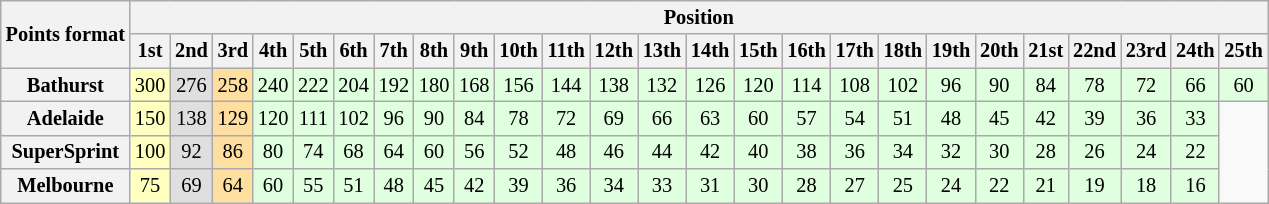<table class="wikitable" style="font-size:85%; text-align:center">
<tr style="background:#f9f9f9">
<th rowspan=2>Points format</th>
<th colspan=26>Position</th>
</tr>
<tr>
<th>1st</th>
<th>2nd</th>
<th>3rd</th>
<th>4th</th>
<th>5th</th>
<th>6th</th>
<th>7th</th>
<th>8th</th>
<th>9th</th>
<th>10th</th>
<th>11th</th>
<th>12th</th>
<th>13th</th>
<th>14th</th>
<th>15th</th>
<th>16th</th>
<th>17th</th>
<th>18th</th>
<th>19th</th>
<th>20th</th>
<th>21st</th>
<th>22nd</th>
<th>23rd</th>
<th>24th</th>
<th>25th</th>
</tr>
<tr>
<th>Bathurst</th>
<td style="background: #ffffbf">300</td>
<td style="background: #dfdfdf">276</td>
<td style="background: #ffdf9f">258</td>
<td style="background: #dfffdf">240</td>
<td style="background: #dfffdf">222</td>
<td style="background: #dfffdf">204</td>
<td style="background: #dfffdf">192</td>
<td style="background: #dfffdf">180</td>
<td style="background: #dfffdf">168</td>
<td style="background: #dfffdf">156</td>
<td style="background: #dfffdf">144</td>
<td style="background: #dfffdf">138</td>
<td style="background: #dfffdf">132</td>
<td style="background: #dfffdf">126</td>
<td style="background: #dfffdf">120</td>
<td style="background: #dfffdf">114</td>
<td style="background: #dfffdf">108</td>
<td style="background: #dfffdf">102</td>
<td style="background: #dfffdf">96</td>
<td style="background: #dfffdf">90</td>
<td style="background: #dfffdf">84</td>
<td style="background: #dfffdf">78</td>
<td style="background: #dfffdf">72</td>
<td style="background: #dfffdf">66</td>
<td style="background: #dfffdf">60</td>
</tr>
<tr>
<th>Adelaide</th>
<td style="background: #ffffbf">150</td>
<td style="background: #dfdfdf">138</td>
<td style="background: #ffdf9f">129</td>
<td style="background: #dfffdf">120</td>
<td style="background: #dfffdf">111</td>
<td style="background: #dfffdf">102</td>
<td style="background: #dfffdf">96</td>
<td style="background: #dfffdf">90</td>
<td style="background: #dfffdf">84</td>
<td style="background: #dfffdf">78</td>
<td style="background: #dfffdf">72</td>
<td style="background: #dfffdf">69</td>
<td style="background: #dfffdf">66</td>
<td style="background: #dfffdf">63</td>
<td style="background: #dfffdf">60</td>
<td style="background: #dfffdf">57</td>
<td style="background: #dfffdf">54</td>
<td style="background: #dfffdf">51</td>
<td style="background: #dfffdf">48</td>
<td style="background: #dfffdf">45</td>
<td style="background: #dfffdf">42</td>
<td style="background: #dfffdf">39</td>
<td style="background: #dfffdf">36</td>
<td style="background: #dfffdf">33</td>
</tr>
<tr>
<th>SuperSprint</th>
<td style="background: #ffffbf">100</td>
<td style="background: #dfdfdf">92</td>
<td style="background: #ffdf9f">86</td>
<td style="background: #dfffdf">80</td>
<td style="background: #dfffdf">74</td>
<td style="background: #dfffdf">68</td>
<td style="background: #dfffdf">64</td>
<td style="background: #dfffdf">60</td>
<td style="background: #dfffdf">56</td>
<td style="background: #dfffdf">52</td>
<td style="background: #dfffdf">48</td>
<td style="background: #dfffdf">46</td>
<td style="background: #dfffdf">44</td>
<td style="background: #dfffdf">42</td>
<td style="background: #dfffdf">40</td>
<td style="background: #dfffdf">38</td>
<td style="background: #dfffdf">36</td>
<td style="background: #dfffdf">34</td>
<td style="background: #dfffdf">32</td>
<td style="background: #dfffdf">30</td>
<td style="background: #dfffdf">28</td>
<td style="background: #dfffdf">26</td>
<td style="background: #dfffdf">24</td>
<td style="background: #dfffdf">22</td>
</tr>
<tr>
<th>Melbourne</th>
<td style="background: #ffffbf">75</td>
<td style="background: #dfdfdf">69</td>
<td style="background: #ffdf9f">64</td>
<td style="background: #dfffdf">60</td>
<td style="background: #dfffdf">55</td>
<td style="background: #dfffdf">51</td>
<td style="background: #dfffdf">48</td>
<td style="background: #dfffdf">45</td>
<td style="background: #dfffdf">42</td>
<td style="background: #dfffdf">39</td>
<td style="background: #dfffdf">36</td>
<td style="background: #dfffdf">34</td>
<td style="background: #dfffdf">33</td>
<td style="background: #dfffdf">31</td>
<td style="background: #dfffdf">30</td>
<td style="background: #dfffdf">28</td>
<td style="background: #dfffdf">27</td>
<td style="background: #dfffdf">25</td>
<td style="background: #dfffdf">24</td>
<td style="background: #dfffdf">22</td>
<td style="background: #dfffdf">21</td>
<td style="background: #dfffdf">19</td>
<td style="background: #dfffdf">18</td>
<td style="background: #dfffdf">16</td>
</tr>
</table>
